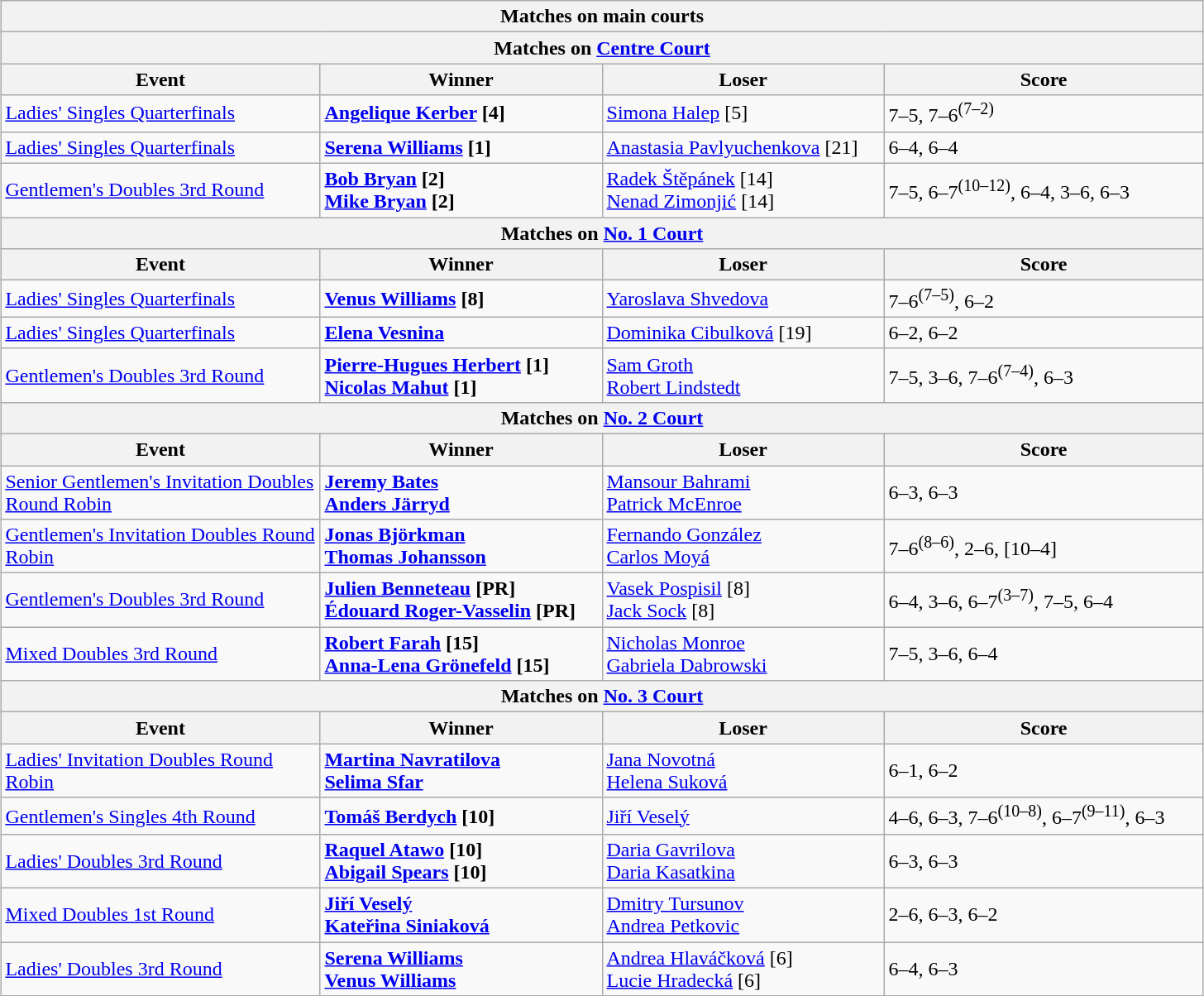<table class="wikitable collapsible uncollapsed" style="margin:auto;">
<tr>
<th colspan="4" style="white-space:nowrap;">Matches on main courts</th>
</tr>
<tr>
<th colspan="4">Matches on <a href='#'>Centre Court</a></th>
</tr>
<tr>
<th width=250>Event</th>
<th width=220>Winner</th>
<th width=220>Loser</th>
<th width=250>Score</th>
</tr>
<tr>
<td><a href='#'>Ladies' Singles Quarterfinals</a></td>
<td> <strong><a href='#'>Angelique Kerber</a> [4]</strong></td>
<td> <a href='#'>Simona Halep</a> [5]</td>
<td>7–5, 7–6<sup>(7–2)</sup></td>
</tr>
<tr>
<td><a href='#'>Ladies' Singles Quarterfinals</a></td>
<td> <strong><a href='#'>Serena Williams</a> [1]</strong></td>
<td> <a href='#'>Anastasia Pavlyuchenkova</a> [21]</td>
<td>6–4, 6–4</td>
</tr>
<tr>
<td><a href='#'>Gentlemen's Doubles 3rd Round</a></td>
<td><strong> <a href='#'>Bob Bryan</a> [2] <br>  <a href='#'>Mike Bryan</a> [2]</strong></td>
<td> <a href='#'>Radek Štěpánek</a> [14] <br>  <a href='#'>Nenad Zimonjić</a> [14]</td>
<td>7–5, 6–7<sup>(10–12)</sup>, 6–4, 3–6, 6–3</td>
</tr>
<tr>
<th colspan="4">Matches on <a href='#'>No. 1 Court</a></th>
</tr>
<tr>
<th width=220>Event</th>
<th width=220>Winner</th>
<th width=220>Loser</th>
<th width=250>Score</th>
</tr>
<tr>
<td><a href='#'>Ladies' Singles Quarterfinals</a></td>
<td> <strong><a href='#'>Venus Williams</a> [8]</strong></td>
<td> <a href='#'>Yaroslava Shvedova</a></td>
<td>7–6<sup>(7–5)</sup>, 6–2</td>
</tr>
<tr>
<td><a href='#'>Ladies' Singles Quarterfinals</a></td>
<td> <strong><a href='#'>Elena Vesnina</a></strong></td>
<td> <a href='#'>Dominika Cibulková</a> [19]</td>
<td>6–2, 6–2</td>
</tr>
<tr>
<td><a href='#'>Gentlemen's Doubles 3rd Round</a></td>
<td><strong> <a href='#'>Pierre-Hugues Herbert</a> [1] <br>  <a href='#'>Nicolas Mahut</a> [1]</strong></td>
<td> <a href='#'>Sam Groth</a> <br>  <a href='#'>Robert Lindstedt</a></td>
<td>7–5, 3–6, 7–6<sup>(7–4)</sup>, 6–3</td>
</tr>
<tr>
<th colspan="4">Matches on <a href='#'>No. 2 Court</a></th>
</tr>
<tr>
<th width=220>Event</th>
<th width=220>Winner</th>
<th width=220>Loser</th>
<th width=250>Score</th>
</tr>
<tr>
<td><a href='#'>Senior Gentlemen's Invitation Doubles Round Robin</a></td>
<td><strong> <a href='#'>Jeremy Bates</a><br> <a href='#'>Anders Järryd</a></strong></td>
<td> <a href='#'>Mansour Bahrami</a><br> <a href='#'>Patrick McEnroe</a></td>
<td>6–3, 6–3</td>
</tr>
<tr>
<td><a href='#'>Gentlemen's Invitation Doubles Round Robin</a></td>
<td><strong> <a href='#'>Jonas Björkman</a><br> <a href='#'>Thomas Johansson</a></strong></td>
<td> <a href='#'>Fernando González</a><br> <a href='#'>Carlos Moyá</a></td>
<td>7–6<sup>(8–6)</sup>, 2–6, [10–4]</td>
</tr>
<tr>
<td><a href='#'>Gentlemen's Doubles 3rd Round</a></td>
<td><strong> <a href='#'>Julien Benneteau</a> [PR] <br>  <a href='#'>Édouard Roger-Vasselin</a> [PR]</strong></td>
<td> <a href='#'>Vasek Pospisil</a> [8] <br>  <a href='#'>Jack Sock</a> [8]</td>
<td>6–4, 3–6, 6–7<sup>(3–7)</sup>, 7–5, 6–4</td>
</tr>
<tr>
<td><a href='#'>Mixed Doubles 3rd Round</a></td>
<td><strong> <a href='#'>Robert Farah</a> [15] <br>  <a href='#'>Anna-Lena Grönefeld</a> [15]</strong></td>
<td> <a href='#'>Nicholas Monroe</a> <br>  <a href='#'>Gabriela Dabrowski</a></td>
<td>7–5, 3–6, 6–4</td>
</tr>
<tr>
<th colspan="4">Matches on <a href='#'>No. 3 Court</a></th>
</tr>
<tr>
<th width=220>Event</th>
<th width=220>Winner</th>
<th width=220>Loser</th>
<th width=250>Score</th>
</tr>
<tr>
<td><a href='#'>Ladies' Invitation Doubles Round Robin</a></td>
<td><strong> <a href='#'>Martina Navratilova</a><br> <a href='#'>Selima Sfar</a></strong></td>
<td> <a href='#'>Jana Novotná</a><br> <a href='#'>Helena Suková</a></td>
<td>6–1, 6–2</td>
</tr>
<tr>
<td><a href='#'>Gentlemen's Singles 4th Round</a></td>
<td> <strong><a href='#'>Tomáš Berdych</a> [10]</strong></td>
<td> <a href='#'>Jiří Veselý</a></td>
<td>4–6, 6–3, 7–6<sup>(10–8)</sup>, 6–7<sup>(9–11)</sup>, 6–3</td>
</tr>
<tr>
<td><a href='#'>Ladies' Doubles 3rd Round</a></td>
<td><strong> <a href='#'>Raquel Atawo</a> [10] <br>  <a href='#'>Abigail Spears</a> [10]</strong></td>
<td> <a href='#'>Daria Gavrilova</a> <br>  <a href='#'>Daria Kasatkina</a></td>
<td>6–3, 6–3</td>
</tr>
<tr>
<td><a href='#'>Mixed Doubles 1st Round</a></td>
<td><strong> <a href='#'>Jiří Veselý</a> <br>  <a href='#'>Kateřina Siniaková</a></strong></td>
<td> <a href='#'>Dmitry Tursunov</a> <br>  <a href='#'>Andrea Petkovic</a></td>
<td>2–6, 6–3, 6–2</td>
</tr>
<tr>
<td><a href='#'>Ladies' Doubles 3rd Round</a></td>
<td><strong> <a href='#'>Serena Williams</a> <br>  <a href='#'>Venus Williams</a></strong></td>
<td> <a href='#'>Andrea Hlaváčková</a> [6] <br>  <a href='#'>Lucie Hradecká</a> [6]</td>
<td>6–4, 6–3</td>
</tr>
</table>
